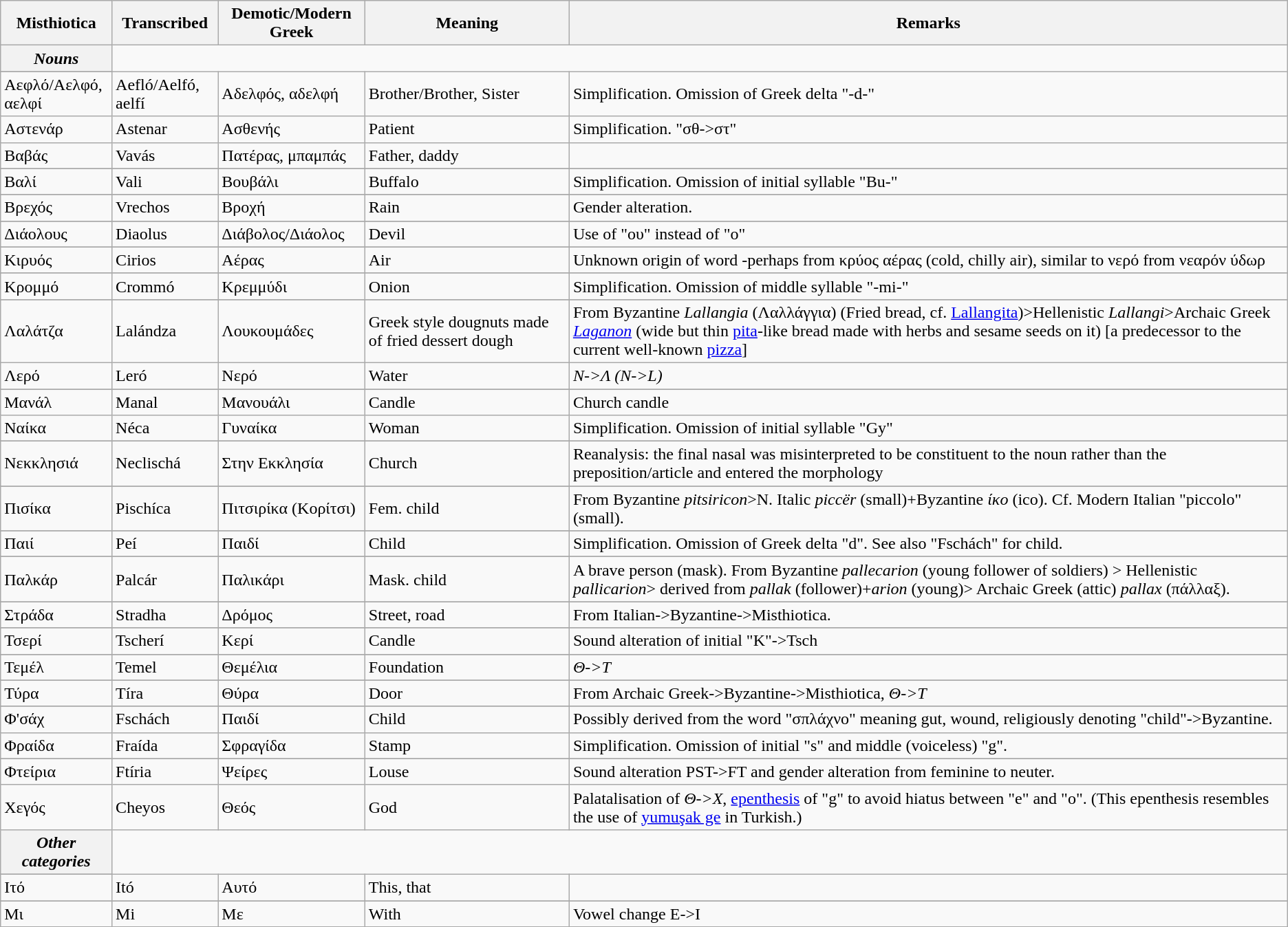<table class="wikitable">
<tr>
<th>Misthiotica</th>
<th>Transcribed</th>
<th>Demotic/Modern Greek</th>
<th>Meaning</th>
<th>Remarks</th>
</tr>
<tr>
<th><em>Nouns</em></th>
</tr>
<tr>
</tr>
<tr>
</tr>
<tr>
</tr>
<tr>
<td>Αεφλό/Αελφό, αελφί</td>
<td>Aefló/Aelfó, aelfí</td>
<td>Αδελφός, αδελφή</td>
<td>Brother/Brother, Sister</td>
<td>Simplification. Omission of Greek delta "-d-"</td>
</tr>
<tr>
<td>Αστενάρ</td>
<td>Astenar</td>
<td>Ασθενής</td>
<td>Patient</td>
<td>Simplification. "σθ->στ"</td>
</tr>
<tr>
<td>Βαβάς</td>
<td>Vavás</td>
<td>Πατέρας, μπαμπάς</td>
<td>Father, daddy</td>
<td></td>
</tr>
<tr>
</tr>
<tr>
<td>Βαλί</td>
<td>Vali</td>
<td>Βουβάλι</td>
<td>Buffalo</td>
<td>Simplification. Omission of initial syllable "Bu-"</td>
</tr>
<tr>
</tr>
<tr>
<td>Βρεχός</td>
<td>Vrechos</td>
<td>Βροχή</td>
<td>Rain</td>
<td>Gender alteration.</td>
</tr>
<tr>
</tr>
<tr>
<td>Διάολους</td>
<td>Diaolus</td>
<td>Διάβολος/Διάολος</td>
<td>Devil</td>
<td>Use of "ου" instead of "ο"</td>
</tr>
<tr>
</tr>
<tr>
<td>Κιρυός</td>
<td>Cirios</td>
<td>Αέρας</td>
<td>Air</td>
<td>Unknown origin of word -perhaps from κρύος αέρας (cold, chilly air), similar to νερό from νεαρόν ύδωρ</td>
</tr>
<tr>
</tr>
<tr>
<td>Κρομμό</td>
<td>Crommó</td>
<td>Κρεμμύδι</td>
<td>Onion</td>
<td>Simplification. Omission of middle syllable "-mi-"</td>
</tr>
<tr>
</tr>
<tr>
<td>Λαλάτζα</td>
<td>Lalándza</td>
<td>Λουκουμάδες</td>
<td>Greek style dougnuts made of fried dessert dough</td>
<td>From Byzantine <em>Lallangia</em> (Λαλλάγγια) (Fried bread, cf. <a href='#'>Lallangita</a>)>Hellenistic <em>Lallangi</em>>Archaic Greek <em><a href='#'>Laganon</a></em> (wide but thin <a href='#'>pita</a>-like bread made with herbs and sesame seeds on it) [a predecessor to the current well-known <a href='#'>pizza</a>]</td>
</tr>
<tr>
<td>Λερό</td>
<td>Leró</td>
<td>Νερό</td>
<td>Water</td>
<td><em>Ν->Λ (N->L)</em></td>
</tr>
<tr>
</tr>
<tr>
<td>Μανάλ</td>
<td>Manal</td>
<td>Μανουάλι</td>
<td>Candle</td>
<td>Church candle</td>
</tr>
<tr>
<td>Ναίκα</td>
<td>Néca</td>
<td>Γυναίκα</td>
<td>Woman</td>
<td>Simplification. Omission of initial syllable "Gy"</td>
</tr>
<tr>
</tr>
<tr>
<td>Νεκκλησιά</td>
<td>Νeclischá</td>
<td>Στην Εκκλησία</td>
<td>Church</td>
<td>Reanalysis: the final nasal was misinterpreted to be constituent to the noun rather than the preposition/article and entered the morphology</td>
</tr>
<tr>
</tr>
<tr>
<td>Πισίκα</td>
<td>Pischíca</td>
<td>Πιτσιρίκα (Κορίτσι)</td>
<td>Fem. child</td>
<td>From Byzantine <em>pitsiricon</em>>N. Italic <em>piccër</em> (small)+Byzantine <em>ίκο</em> (ico). Cf. Modern Italian "piccolo" (small).</td>
</tr>
<tr>
</tr>
<tr>
<td>Παιί</td>
<td>Peí</td>
<td>Παιδί</td>
<td>Child</td>
<td>Simplification. Omission of Greek delta "d". See also "Fschách" for child.</td>
</tr>
<tr>
</tr>
<tr>
<td>Παλκάρ</td>
<td>Palcár</td>
<td>Παλικάρι</td>
<td>Mask. child</td>
<td>A brave person (mask). From Byzantine <em>pallecarion</em> (young follower of soldiers) > Hellenistic <em>pallicarion</em>> derived from <em>pallak</em> (follower)+<em>arion</em> (young)> Archaic Greek (attic) <em>pallax</em> (πάλλαξ).</td>
</tr>
<tr>
</tr>
<tr>
<td>Στράδα</td>
<td>Stradha</td>
<td>Δρόμος</td>
<td>Street, road</td>
<td>From Italian->Byzantine->Misthiotica.</td>
</tr>
<tr>
</tr>
<tr>
<td>Τσερί</td>
<td>Tscherí</td>
<td>Κερί</td>
<td>Candle</td>
<td>Sound alteration of initial "K"->Tsch</td>
</tr>
<tr>
</tr>
<tr>
<td>Τεμέλ</td>
<td>Temel</td>
<td>Θεμέλια</td>
<td>Foundation</td>
<td><em>Θ->T</em></td>
</tr>
<tr>
</tr>
<tr>
<td>Τύρα</td>
<td>Tíra</td>
<td>Θύρα</td>
<td>Door</td>
<td>From Archaic Greek->Byzantine->Misthiotica, <em>Θ->T</em></td>
</tr>
<tr>
</tr>
<tr>
<td>Φ'σάχ</td>
<td>Fschách</td>
<td>Παιδί</td>
<td>Child</td>
<td>Possibly derived from the word "σπλάχνο" meaning gut, wound, religiously denoting "child"->Byzantine.</td>
</tr>
<tr>
<td>Φραίδα</td>
<td>Fraída</td>
<td>Σφραγίδα</td>
<td>Stamp</td>
<td>Simplification. Omission of initial "s" and middle (voiceless) "g".</td>
</tr>
<tr>
</tr>
<tr>
<td>Φτείρια</td>
<td>Ftíria</td>
<td>Ψείρες</td>
<td>Louse</td>
<td>Sound alteration PST->FT and gender alteration from feminine to neuter.</td>
</tr>
<tr>
<td>Χεγός</td>
<td>Cheyos</td>
<td>Θεός</td>
<td>God</td>
<td>Palatalisation of <em>Θ->Χ</em>, <a href='#'>epenthesis</a> of "g" to avoid hiatus between "e" and "o". (This epenthesis resembles the use of <a href='#'>yumuşak ge</a> in Turkish.)</td>
</tr>
<tr>
<th><em>Other categories</em></th>
</tr>
<tr>
</tr>
<tr>
</tr>
<tr>
</tr>
<tr>
<td>Ιτό</td>
<td>Itó</td>
<td>Αυτό</td>
<td>This, that</td>
<td></td>
</tr>
<tr>
</tr>
<tr>
<td>Μι</td>
<td>Mi</td>
<td>Με</td>
<td>With</td>
<td>Vowel change E->I</td>
</tr>
<tr>
</tr>
<tr>
</tr>
</table>
